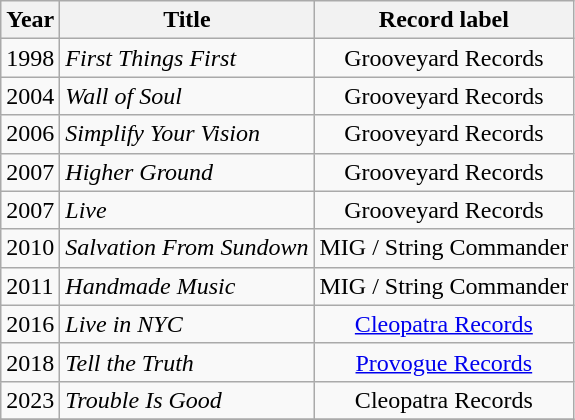<table class="wikitable sortable">
<tr>
<th>Year</th>
<th>Title</th>
<th>Record label</th>
</tr>
<tr>
<td>1998</td>
<td><em>First Things First</em></td>
<td style="text-align:center;">Grooveyard Records</td>
</tr>
<tr>
<td>2004</td>
<td><em>Wall of Soul</em></td>
<td style="text-align:center;">Grooveyard Records</td>
</tr>
<tr>
<td>2006</td>
<td><em>Simplify Your Vision</em></td>
<td style="text-align:center;">Grooveyard Records</td>
</tr>
<tr>
<td>2007</td>
<td><em>Higher Ground</em></td>
<td style="text-align:center;">Grooveyard Records</td>
</tr>
<tr>
<td>2007</td>
<td><em>Live</em></td>
<td style="text-align:center;">Grooveyard Records</td>
</tr>
<tr>
<td>2010</td>
<td><em>Salvation From Sundown</em></td>
<td style="text-align:center;">MIG / String Commander</td>
</tr>
<tr>
<td>2011</td>
<td><em>Handmade Music</em></td>
<td style="text-align:center;">MIG / String Commander</td>
</tr>
<tr>
<td>2016</td>
<td><em>Live in NYC</em></td>
<td style="text-align:center;"><a href='#'>Cleopatra Records</a></td>
</tr>
<tr>
<td>2018</td>
<td><em>Tell the Truth</em></td>
<td style="text-align:center;"><a href='#'>Provogue Records</a></td>
</tr>
<tr>
<td>2023</td>
<td><em>Trouble Is Good</em></td>
<td style="text-align:center;">Cleopatra Records</td>
</tr>
<tr>
</tr>
</table>
